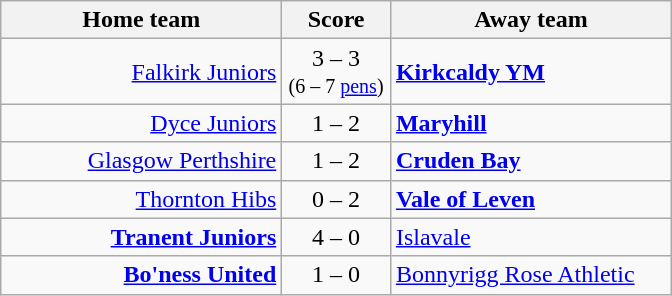<table border=0 cellpadding=4 cellspacing=0>
<tr>
<td valign="top"><br><table class="wikitable" style="border-collapse: collapse;">
<tr>
<th align="right" width="180">Home team</th>
<th align="center" width="65"> Score </th>
<th align="left" width="180">Away team</th>
</tr>
<tr>
<td style="text-align: right;"><a href='#'>Falkirk Juniors</a></td>
<td style="text-align: center;">3 – 3<br><small>(6 – 7 <a href='#'>pens</a>)</small></td>
<td style="text-align: left;"><strong><a href='#'>Kirkcaldy YM</a></strong></td>
</tr>
<tr>
<td style="text-align: right;"><a href='#'>Dyce Juniors</a></td>
<td style="text-align: center;">1 – 2</td>
<td style="text-align: left;"><strong><a href='#'>Maryhill</a></strong></td>
</tr>
<tr>
<td style="text-align: right;"><a href='#'>Glasgow Perthshire</a></td>
<td style="text-align: center;">1 – 2</td>
<td style="text-align: left;"><strong><a href='#'>Cruden Bay</a></strong></td>
</tr>
<tr>
<td style="text-align: right;"><a href='#'>Thornton Hibs</a></td>
<td style="text-align: center;">0 – 2</td>
<td style="text-align: left;"><strong><a href='#'>Vale of Leven</a></strong></td>
</tr>
<tr>
<td style="text-align: right;"><strong><a href='#'>Tranent Juniors</a></strong></td>
<td style="text-align: center;">4 – 0</td>
<td style="text-align: left;"><a href='#'>Islavale</a></td>
</tr>
<tr>
<td style="text-align: right;"><strong><a href='#'>Bo'ness United</a></strong></td>
<td style="text-align: center;">1 – 0</td>
<td style="text-align: left;"><a href='#'>Bonnyrigg Rose Athletic</a></td>
</tr>
</table>
</td>
</tr>
</table>
